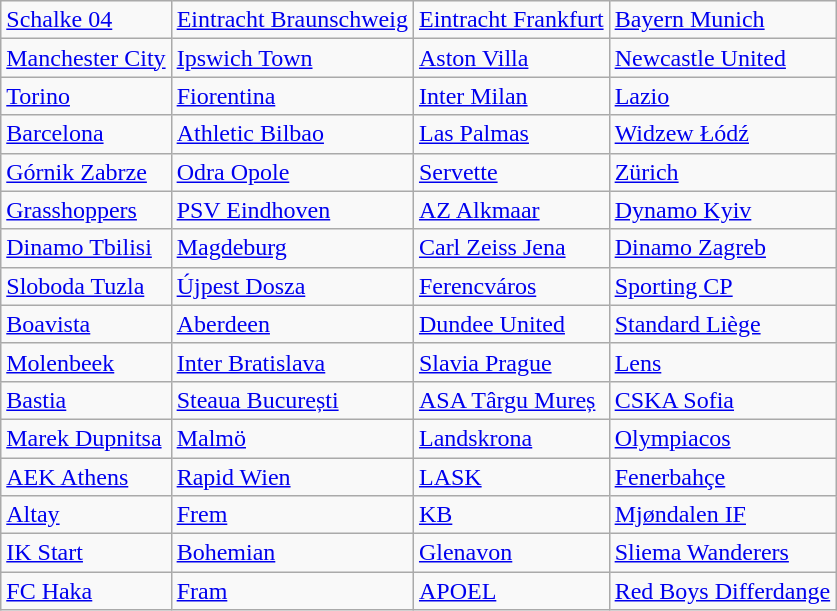<table class="wikitable">
<tr>
<td> <a href='#'>Schalke 04</a> </td>
<td> <a href='#'>Eintracht Braunschweig</a> </td>
<td> <a href='#'>Eintracht Frankfurt</a> </td>
<td> <a href='#'>Bayern Munich</a> </td>
</tr>
<tr>
<td> <a href='#'>Manchester City</a> </td>
<td> <a href='#'>Ipswich Town</a> </td>
<td> <a href='#'>Aston Villa</a> </td>
<td> <a href='#'>Newcastle United</a> </td>
</tr>
<tr>
<td> <a href='#'>Torino</a> </td>
<td> <a href='#'>Fiorentina</a> </td>
<td> <a href='#'>Inter Milan</a> </td>
<td> <a href='#'>Lazio</a> </td>
</tr>
<tr>
<td> <a href='#'>Barcelona</a> </td>
<td> <a href='#'>Athletic Bilbao</a> </td>
<td> <a href='#'>Las Palmas</a> </td>
<td> <a href='#'>Widzew Łódź</a> </td>
</tr>
<tr>
<td> <a href='#'>Górnik Zabrze</a> </td>
<td> <a href='#'>Odra Opole</a> </td>
<td> <a href='#'>Servette</a> </td>
<td> <a href='#'>Zürich</a> </td>
</tr>
<tr>
<td> <a href='#'>Grasshoppers</a> </td>
<td> <a href='#'>PSV Eindhoven</a> </td>
<td> <a href='#'>AZ Alkmaar</a> </td>
<td> <a href='#'>Dynamo Kyiv</a> </td>
</tr>
<tr>
<td> <a href='#'>Dinamo Tbilisi</a> </td>
<td> <a href='#'>Magdeburg</a> </td>
<td> <a href='#'>Carl Zeiss Jena</a> </td>
<td> <a href='#'>Dinamo Zagreb</a> </td>
</tr>
<tr>
<td> <a href='#'>Sloboda Tuzla</a> </td>
<td> <a href='#'>Újpest Dosza</a> </td>
<td> <a href='#'>Ferencváros</a> </td>
<td> <a href='#'>Sporting CP</a> </td>
</tr>
<tr>
<td> <a href='#'>Boavista</a> </td>
<td> <a href='#'>Aberdeen</a> </td>
<td> <a href='#'>Dundee United</a> </td>
<td> <a href='#'>Standard Liège</a> </td>
</tr>
<tr>
<td> <a href='#'>Molenbeek</a> </td>
<td> <a href='#'>Inter Bratislava</a> </td>
<td> <a href='#'>Slavia Prague</a> </td>
<td> <a href='#'>Lens</a> </td>
</tr>
<tr>
<td> <a href='#'>Bastia</a> </td>
<td> <a href='#'>Steaua București</a> </td>
<td> <a href='#'>ASA Târgu Mureș</a> </td>
<td> <a href='#'>CSKA Sofia</a> </td>
</tr>
<tr>
<td> <a href='#'>Marek Dupnitsa</a> </td>
<td> <a href='#'>Malmö</a> </td>
<td> <a href='#'>Landskrona</a> </td>
<td> <a href='#'>Olympiacos</a> </td>
</tr>
<tr>
<td> <a href='#'>AEK Athens</a> </td>
<td> <a href='#'>Rapid Wien</a> </td>
<td> <a href='#'>LASK</a> </td>
<td> <a href='#'>Fenerbahçe</a> </td>
</tr>
<tr>
<td> <a href='#'>Altay</a> </td>
<td> <a href='#'>Frem</a> </td>
<td> <a href='#'>KB</a> </td>
<td> <a href='#'>Mjøndalen IF</a> </td>
</tr>
<tr>
<td> <a href='#'>IK Start</a> </td>
<td> <a href='#'>Bohemian</a> </td>
<td> <a href='#'>Glenavon</a> </td>
<td> <a href='#'>Sliema Wanderers</a> </td>
</tr>
<tr>
<td> <a href='#'>FC Haka</a> </td>
<td> <a href='#'>Fram</a> </td>
<td> <a href='#'>APOEL</a> </td>
<td> <a href='#'>Red Boys Differdange</a> </td>
</tr>
</table>
